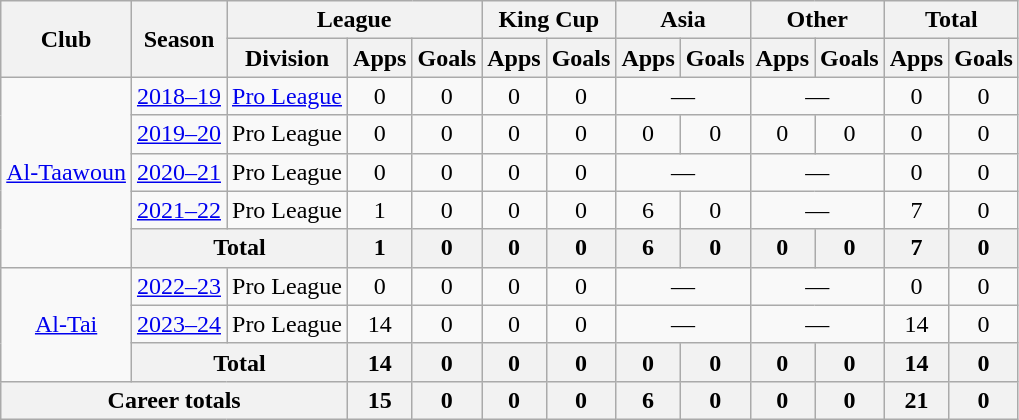<table class="wikitable" style="text-align: center">
<tr>
<th rowspan=2>Club</th>
<th rowspan=2>Season</th>
<th colspan=3>League</th>
<th colspan=2>King Cup</th>
<th colspan=2>Asia</th>
<th colspan=2>Other</th>
<th colspan=2>Total</th>
</tr>
<tr>
<th>Division</th>
<th>Apps</th>
<th>Goals</th>
<th>Apps</th>
<th>Goals</th>
<th>Apps</th>
<th>Goals</th>
<th>Apps</th>
<th>Goals</th>
<th>Apps</th>
<th>Goals</th>
</tr>
<tr>
<td rowspan=5><a href='#'>Al-Taawoun</a></td>
<td><a href='#'>2018–19</a></td>
<td><a href='#'>Pro League</a></td>
<td>0</td>
<td>0</td>
<td>0</td>
<td>0</td>
<td colspan=2>—</td>
<td colspan=2>—</td>
<td>0</td>
<td>0</td>
</tr>
<tr>
<td><a href='#'>2019–20</a></td>
<td>Pro League</td>
<td>0</td>
<td>0</td>
<td>0</td>
<td>0</td>
<td>0</td>
<td>0</td>
<td>0</td>
<td>0</td>
<td>0</td>
<td>0</td>
</tr>
<tr>
<td><a href='#'>2020–21</a></td>
<td>Pro League</td>
<td>0</td>
<td>0</td>
<td>0</td>
<td>0</td>
<td colspan=2>—</td>
<td colspan=2>—</td>
<td>0</td>
<td>0</td>
</tr>
<tr>
<td><a href='#'>2021–22</a></td>
<td>Pro League</td>
<td>1</td>
<td>0</td>
<td>0</td>
<td>0</td>
<td>6</td>
<td>0</td>
<td colspan=2>—</td>
<td>7</td>
<td>0</td>
</tr>
<tr>
<th colspan="2">Total</th>
<th>1</th>
<th>0</th>
<th>0</th>
<th>0</th>
<th>6</th>
<th>0</th>
<th>0</th>
<th>0</th>
<th>7</th>
<th>0</th>
</tr>
<tr>
<td rowspan=3><a href='#'>Al-Tai</a></td>
<td><a href='#'>2022–23</a></td>
<td>Pro League</td>
<td>0</td>
<td>0</td>
<td>0</td>
<td>0</td>
<td colspan=2>—</td>
<td colspan=2>—</td>
<td>0</td>
<td>0</td>
</tr>
<tr>
<td><a href='#'>2023–24</a></td>
<td>Pro League</td>
<td>14</td>
<td>0</td>
<td>0</td>
<td>0</td>
<td colspan=2>—</td>
<td colspan=2>—</td>
<td>14</td>
<td>0</td>
</tr>
<tr>
<th colspan="2">Total</th>
<th>14</th>
<th>0</th>
<th>0</th>
<th>0</th>
<th>0</th>
<th>0</th>
<th>0</th>
<th>0</th>
<th>14</th>
<th>0</th>
</tr>
<tr>
<th colspan=3>Career totals</th>
<th>15</th>
<th>0</th>
<th>0</th>
<th>0</th>
<th>6</th>
<th>0</th>
<th>0</th>
<th>0</th>
<th>21</th>
<th>0</th>
</tr>
</table>
